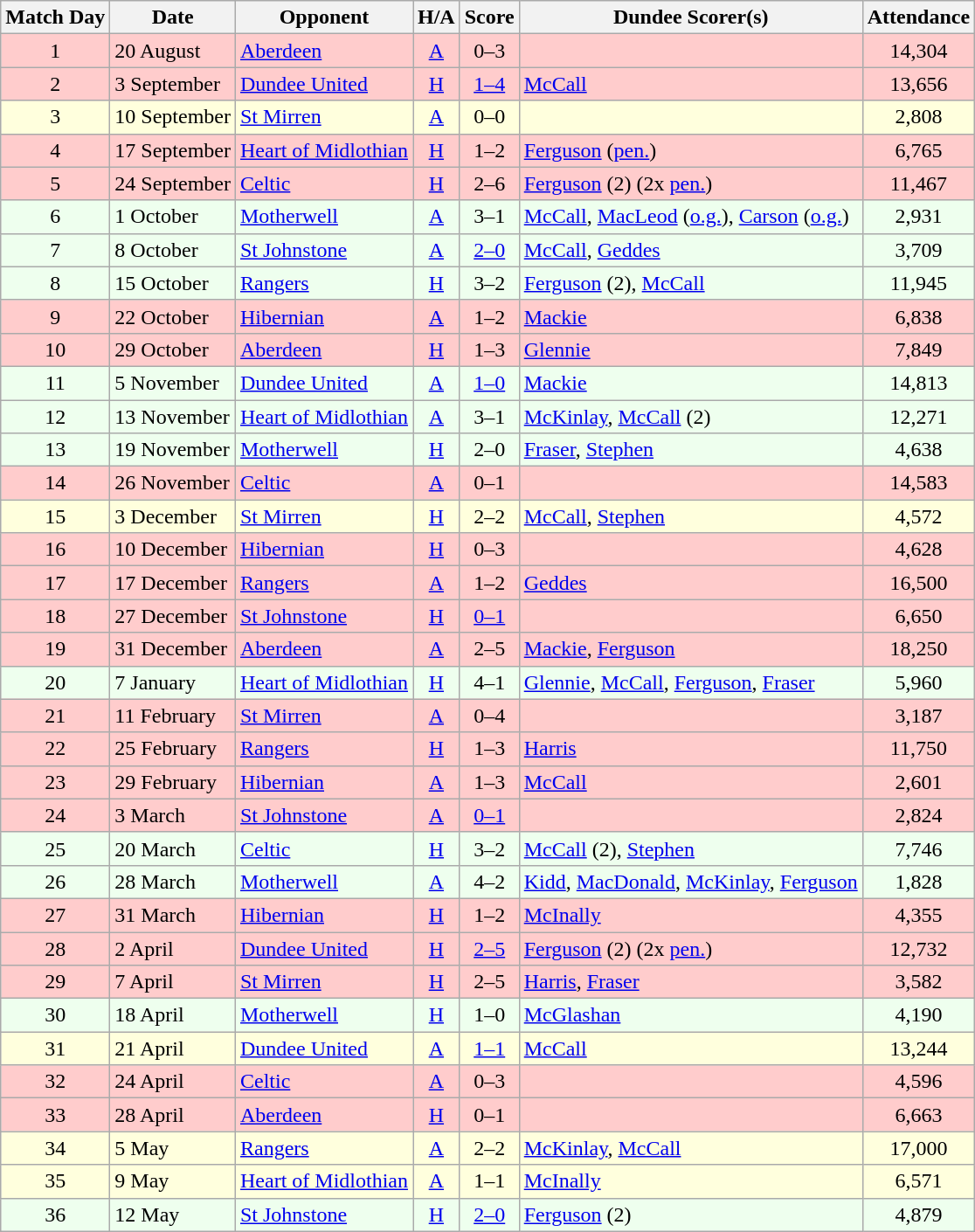<table class="wikitable" style="text-align:center">
<tr>
<th>Match Day</th>
<th>Date</th>
<th>Opponent</th>
<th>H/A</th>
<th>Score</th>
<th>Dundee Scorer(s)</th>
<th>Attendance</th>
</tr>
<tr bgcolor="#FFCCCC">
<td>1</td>
<td align="left">20 August</td>
<td align="left"><a href='#'>Aberdeen</a></td>
<td><a href='#'>A</a></td>
<td>0–3</td>
<td align="left"></td>
<td>14,304</td>
</tr>
<tr bgcolor="#FFCCCC">
<td>2</td>
<td align="left">3 September</td>
<td align="left"><a href='#'>Dundee United</a></td>
<td><a href='#'>H</a></td>
<td><a href='#'>1–4</a></td>
<td align="left"><a href='#'>McCall</a></td>
<td>13,656</td>
</tr>
<tr bgcolor="#FFFFDD">
<td>3</td>
<td align="left">10 September</td>
<td align="left"><a href='#'>St Mirren</a></td>
<td><a href='#'>A</a></td>
<td>0–0</td>
<td align="left"></td>
<td>2,808</td>
</tr>
<tr bgcolor="#FFCCCC">
<td>4</td>
<td align="left">17 September</td>
<td align="left"><a href='#'>Heart of Midlothian</a></td>
<td><a href='#'>H</a></td>
<td>1–2</td>
<td align="left"><a href='#'>Ferguson</a> (<a href='#'>pen.</a>)</td>
<td>6,765</td>
</tr>
<tr bgcolor="#FFCCCC">
<td>5</td>
<td align="left">24 September</td>
<td align="left"><a href='#'>Celtic</a></td>
<td><a href='#'>H</a></td>
<td>2–6</td>
<td align="left"><a href='#'>Ferguson</a> (2) (2x <a href='#'>pen.</a>)</td>
<td>11,467</td>
</tr>
<tr bgcolor="#EEFFEE">
<td>6</td>
<td align="left">1 October</td>
<td align="left"><a href='#'>Motherwell</a></td>
<td><a href='#'>A</a></td>
<td>3–1</td>
<td align="left"><a href='#'>McCall</a>, <a href='#'>MacLeod</a> (<a href='#'>o.g.</a>), <a href='#'>Carson</a> (<a href='#'>o.g.</a>)</td>
<td>2,931</td>
</tr>
<tr bgcolor="#EEFFEE">
<td>7</td>
<td align="left">8 October</td>
<td align="left"><a href='#'>St Johnstone</a></td>
<td><a href='#'>A</a></td>
<td><a href='#'>2–0</a></td>
<td align="left"><a href='#'>McCall</a>, <a href='#'>Geddes</a></td>
<td>3,709</td>
</tr>
<tr bgcolor="#EEFFEE">
<td>8</td>
<td align="left">15 October</td>
<td align="left"><a href='#'>Rangers</a></td>
<td><a href='#'>H</a></td>
<td>3–2</td>
<td align="left"><a href='#'>Ferguson</a> (2), <a href='#'>McCall</a></td>
<td>11,945</td>
</tr>
<tr bgcolor="#FFCCCC">
<td>9</td>
<td align="left">22 October</td>
<td align="left"><a href='#'>Hibernian</a></td>
<td><a href='#'>A</a></td>
<td>1–2</td>
<td align="left"><a href='#'>Mackie</a></td>
<td>6,838</td>
</tr>
<tr bgcolor="#FFCCCC">
<td>10</td>
<td align="left">29 October</td>
<td align="left"><a href='#'>Aberdeen</a></td>
<td><a href='#'>H</a></td>
<td>1–3</td>
<td align="left"><a href='#'>Glennie</a></td>
<td>7,849</td>
</tr>
<tr bgcolor="#EEFFEE">
<td>11</td>
<td align="left">5 November</td>
<td align="left"><a href='#'>Dundee United</a></td>
<td><a href='#'>A</a></td>
<td><a href='#'>1–0</a></td>
<td align="left"><a href='#'>Mackie</a></td>
<td>14,813</td>
</tr>
<tr bgcolor="#EEFFEE">
<td>12</td>
<td align="left">13 November</td>
<td align="left"><a href='#'>Heart of Midlothian</a></td>
<td><a href='#'>A</a></td>
<td>3–1</td>
<td align="left"><a href='#'>McKinlay</a>, <a href='#'>McCall</a> (2)</td>
<td>12,271</td>
</tr>
<tr bgcolor="#EEFFEE">
<td>13</td>
<td align="left">19 November</td>
<td align="left"><a href='#'>Motherwell</a></td>
<td><a href='#'>H</a></td>
<td>2–0</td>
<td align="left"><a href='#'>Fraser</a>, <a href='#'>Stephen</a></td>
<td>4,638</td>
</tr>
<tr bgcolor="#FFCCCC">
<td>14</td>
<td align="left">26 November</td>
<td align="left"><a href='#'>Celtic</a></td>
<td><a href='#'>A</a></td>
<td>0–1</td>
<td align="left"></td>
<td>14,583</td>
</tr>
<tr bgcolor="#FFFFDD">
<td>15</td>
<td align="left">3 December</td>
<td align="left"><a href='#'>St Mirren</a></td>
<td><a href='#'>H</a></td>
<td>2–2</td>
<td align="left"><a href='#'>McCall</a>, <a href='#'>Stephen</a></td>
<td>4,572</td>
</tr>
<tr bgcolor="#FFCCCC">
<td>16</td>
<td align="left">10 December</td>
<td align="left"><a href='#'>Hibernian</a></td>
<td><a href='#'>H</a></td>
<td>0–3</td>
<td align="left"></td>
<td>4,628</td>
</tr>
<tr bgcolor="#FFCCCC">
<td>17</td>
<td align="left">17 December</td>
<td align="left"><a href='#'>Rangers</a></td>
<td><a href='#'>A</a></td>
<td>1–2</td>
<td align="left"><a href='#'>Geddes</a></td>
<td>16,500</td>
</tr>
<tr bgcolor="#FFCCCC">
<td>18</td>
<td align="left">27 December</td>
<td align="left"><a href='#'>St Johnstone</a></td>
<td><a href='#'>H</a></td>
<td><a href='#'>0–1</a></td>
<td align="left"></td>
<td>6,650</td>
</tr>
<tr bgcolor="#FFCCCC">
<td>19</td>
<td align="left">31 December</td>
<td align="left"><a href='#'>Aberdeen</a></td>
<td><a href='#'>A</a></td>
<td>2–5</td>
<td align="left"><a href='#'>Mackie</a>, <a href='#'>Ferguson</a></td>
<td>18,250</td>
</tr>
<tr bgcolor="#EEFFEE">
<td>20</td>
<td align="left">7 January</td>
<td align="left"><a href='#'>Heart of Midlothian</a></td>
<td><a href='#'>H</a></td>
<td>4–1</td>
<td align="left"><a href='#'>Glennie</a>, <a href='#'>McCall</a>, <a href='#'>Ferguson</a>, <a href='#'>Fraser</a></td>
<td>5,960</td>
</tr>
<tr bgcolor="#FFCCCC">
<td>21</td>
<td align="left">11 February</td>
<td align="left"><a href='#'>St Mirren</a></td>
<td><a href='#'>A</a></td>
<td>0–4</td>
<td align="left"></td>
<td>3,187</td>
</tr>
<tr bgcolor="#FFCCCC">
<td>22</td>
<td align="left">25 February</td>
<td align="left"><a href='#'>Rangers</a></td>
<td><a href='#'>H</a></td>
<td>1–3</td>
<td align="left"><a href='#'>Harris</a></td>
<td>11,750</td>
</tr>
<tr bgcolor="#FFCCCC">
<td>23</td>
<td align="left">29 February</td>
<td align="left"><a href='#'>Hibernian</a></td>
<td><a href='#'>A</a></td>
<td>1–3</td>
<td align="left"><a href='#'>McCall</a></td>
<td>2,601</td>
</tr>
<tr bgcolor="#FFCCCC">
<td>24</td>
<td align="left">3 March</td>
<td align="left"><a href='#'>St Johnstone</a></td>
<td><a href='#'>A</a></td>
<td><a href='#'>0–1</a></td>
<td align="left"></td>
<td>2,824</td>
</tr>
<tr bgcolor="#EEFFEE">
<td>25</td>
<td align="left">20 March</td>
<td align="left"><a href='#'>Celtic</a></td>
<td><a href='#'>H</a></td>
<td>3–2</td>
<td align="left"><a href='#'>McCall</a> (2), <a href='#'>Stephen</a></td>
<td>7,746</td>
</tr>
<tr bgcolor="#EEFFEE">
<td>26</td>
<td align="left">28 March</td>
<td align="left"><a href='#'>Motherwell</a></td>
<td><a href='#'>A</a></td>
<td>4–2</td>
<td align="left"><a href='#'>Kidd</a>, <a href='#'>MacDonald</a>, <a href='#'>McKinlay</a>, <a href='#'>Ferguson</a></td>
<td>1,828</td>
</tr>
<tr bgcolor="#FFCCCC">
<td>27</td>
<td align="left">31 March</td>
<td align="left"><a href='#'>Hibernian</a></td>
<td><a href='#'>H</a></td>
<td>1–2</td>
<td align="left"><a href='#'>McInally</a></td>
<td>4,355</td>
</tr>
<tr bgcolor="#FFCCCC">
<td>28</td>
<td align="left">2 April</td>
<td align="left"><a href='#'>Dundee United</a></td>
<td><a href='#'>H</a></td>
<td><a href='#'>2–5</a></td>
<td align="left"><a href='#'>Ferguson</a> (2) (2x <a href='#'>pen.</a>)</td>
<td>12,732</td>
</tr>
<tr bgcolor="#FFCCCC">
<td>29</td>
<td align="left">7 April</td>
<td align="left"><a href='#'>St Mirren</a></td>
<td><a href='#'>H</a></td>
<td>2–5</td>
<td align="left"><a href='#'>Harris</a>, <a href='#'>Fraser</a></td>
<td>3,582</td>
</tr>
<tr bgcolor="#EEFFEE">
<td>30</td>
<td align="left">18 April</td>
<td align="left"><a href='#'>Motherwell</a></td>
<td><a href='#'>H</a></td>
<td>1–0</td>
<td align="left"><a href='#'>McGlashan</a></td>
<td>4,190</td>
</tr>
<tr bgcolor="#FFFFDD">
<td>31</td>
<td align="left">21 April</td>
<td align="left"><a href='#'>Dundee United</a></td>
<td><a href='#'>A</a></td>
<td><a href='#'>1–1</a></td>
<td align="left"><a href='#'>McCall</a></td>
<td>13,244</td>
</tr>
<tr bgcolor="#FFCCCC">
<td>32</td>
<td align="left">24 April</td>
<td align="left"><a href='#'>Celtic</a></td>
<td><a href='#'>A</a></td>
<td>0–3</td>
<td align="left"></td>
<td>4,596</td>
</tr>
<tr bgcolor="#FFCCCC">
<td>33</td>
<td align="left">28 April</td>
<td align="left"><a href='#'>Aberdeen</a></td>
<td><a href='#'>H</a></td>
<td>0–1</td>
<td align="left"></td>
<td>6,663</td>
</tr>
<tr bgcolor="#FFFFDD">
<td>34</td>
<td align="left">5 May</td>
<td align="left"><a href='#'>Rangers</a></td>
<td><a href='#'>A</a></td>
<td>2–2</td>
<td align="left"><a href='#'>McKinlay</a>, <a href='#'>McCall</a></td>
<td>17,000</td>
</tr>
<tr bgcolor="#FFFFDD">
<td>35</td>
<td align="left">9 May</td>
<td align="left"><a href='#'>Heart of Midlothian</a></td>
<td><a href='#'>A</a></td>
<td>1–1</td>
<td align="left"><a href='#'>McInally</a></td>
<td>6,571</td>
</tr>
<tr bgcolor="#EEFFEE">
<td>36</td>
<td align="left">12 May</td>
<td align="left"><a href='#'>St Johnstone</a></td>
<td><a href='#'>H</a></td>
<td><a href='#'>2–0</a></td>
<td align="left"><a href='#'>Ferguson</a> (2)</td>
<td>4,879</td>
</tr>
</table>
